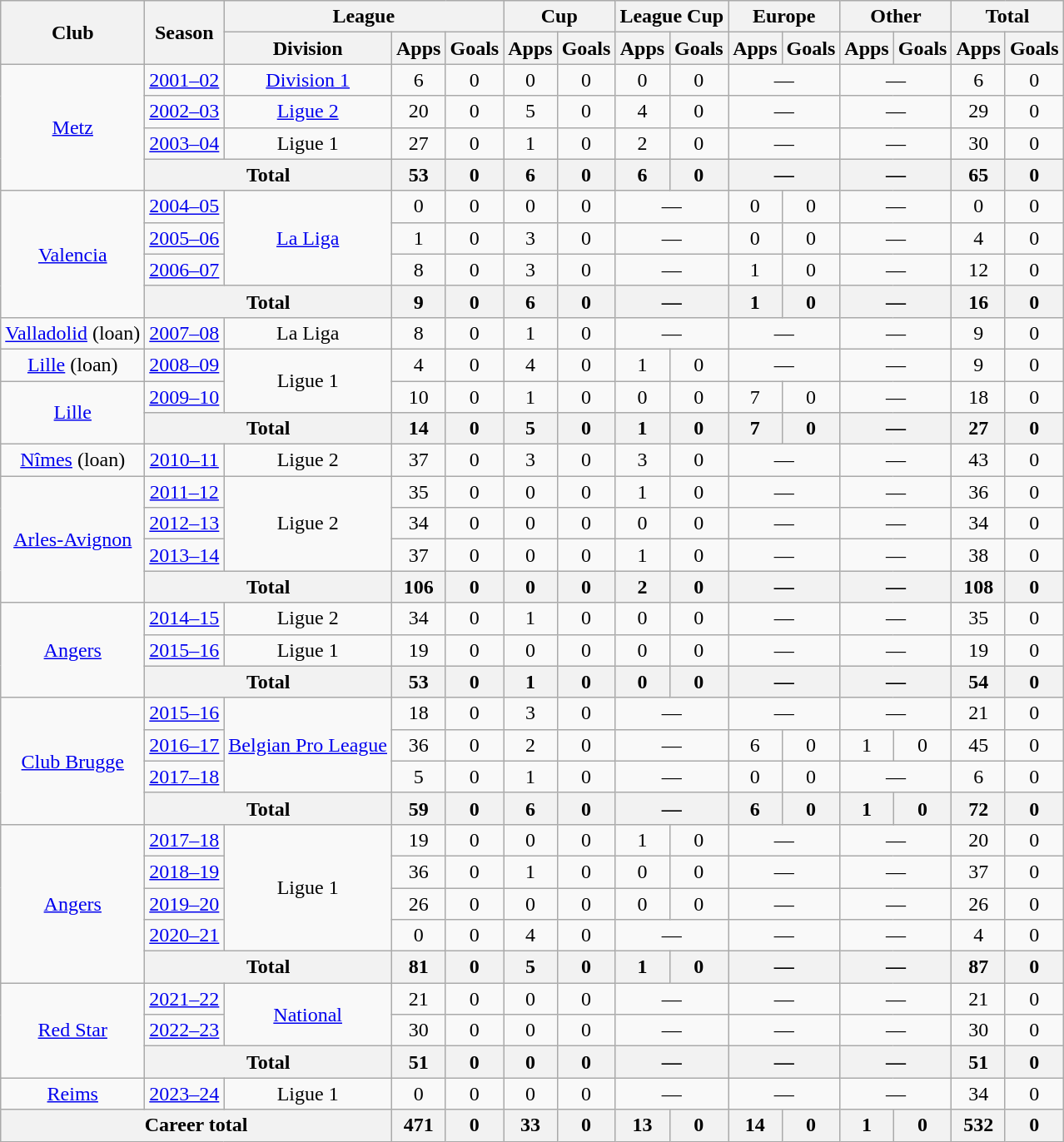<table class="wikitable" style="text-align:center">
<tr>
<th rowspan="2">Club</th>
<th rowspan="2">Season</th>
<th colspan="3">League</th>
<th colspan="2">Cup</th>
<th colspan="2">League Cup</th>
<th colspan="2">Europe</th>
<th colspan="2">Other</th>
<th colspan="2">Total</th>
</tr>
<tr>
<th>Division</th>
<th>Apps</th>
<th>Goals</th>
<th>Apps</th>
<th>Goals</th>
<th>Apps</th>
<th>Goals</th>
<th>Apps</th>
<th>Goals</th>
<th>Apps</th>
<th>Goals</th>
<th>Apps</th>
<th>Goals</th>
</tr>
<tr>
<td rowspan="4"><a href='#'>Metz</a></td>
<td><a href='#'>2001–02</a></td>
<td><a href='#'>Division 1</a></td>
<td>6</td>
<td>0</td>
<td>0</td>
<td>0</td>
<td>0</td>
<td>0</td>
<td colspan="2">—</td>
<td colspan="2">—</td>
<td>6</td>
<td>0</td>
</tr>
<tr>
<td><a href='#'>2002–03</a></td>
<td><a href='#'>Ligue 2</a></td>
<td>20</td>
<td>0</td>
<td>5</td>
<td>0</td>
<td>4</td>
<td>0</td>
<td colspan="2">—</td>
<td colspan="2">—</td>
<td>29</td>
<td>0</td>
</tr>
<tr>
<td><a href='#'>2003–04</a></td>
<td>Ligue 1</td>
<td>27</td>
<td>0</td>
<td>1</td>
<td>0</td>
<td>2</td>
<td>0</td>
<td colspan="2">—</td>
<td colspan="2">—</td>
<td>30</td>
<td>0</td>
</tr>
<tr>
<th colspan="2">Total</th>
<th>53</th>
<th>0</th>
<th>6</th>
<th>0</th>
<th>6</th>
<th>0</th>
<th colspan="2">—</th>
<th colspan="2">—</th>
<th>65</th>
<th>0</th>
</tr>
<tr>
<td rowspan="4"><a href='#'>Valencia</a></td>
<td><a href='#'>2004–05</a></td>
<td rowspan="3"><a href='#'>La Liga</a></td>
<td>0</td>
<td>0</td>
<td>0</td>
<td>0</td>
<td colspan="2">—</td>
<td>0</td>
<td>0</td>
<td colspan="2">—</td>
<td>0</td>
<td>0</td>
</tr>
<tr>
<td><a href='#'>2005–06</a></td>
<td>1</td>
<td>0</td>
<td>3</td>
<td>0</td>
<td colspan="2">—</td>
<td>0</td>
<td>0</td>
<td colspan="2">—</td>
<td>4</td>
<td>0</td>
</tr>
<tr>
<td><a href='#'>2006–07</a></td>
<td>8</td>
<td>0</td>
<td>3</td>
<td>0</td>
<td colspan="2">—</td>
<td>1</td>
<td>0</td>
<td colspan="2">—</td>
<td>12</td>
<td>0</td>
</tr>
<tr>
<th colspan="2">Total</th>
<th>9</th>
<th>0</th>
<th>6</th>
<th>0</th>
<th colspan="2">—</th>
<th>1</th>
<th>0</th>
<th colspan="2">—</th>
<th>16</th>
<th>0</th>
</tr>
<tr>
<td><a href='#'>Valladolid</a> (loan)</td>
<td><a href='#'>2007–08</a></td>
<td>La Liga</td>
<td>8</td>
<td>0</td>
<td>1</td>
<td>0</td>
<td colspan="2">—</td>
<td colspan="2">—</td>
<td colspan="2">—</td>
<td>9</td>
<td>0</td>
</tr>
<tr>
<td><a href='#'>Lille</a> (loan)</td>
<td><a href='#'>2008–09</a></td>
<td rowspan="2">Ligue 1</td>
<td>4</td>
<td>0</td>
<td>4</td>
<td>0</td>
<td>1</td>
<td>0</td>
<td colspan="2">—</td>
<td colspan="2">—</td>
<td>9</td>
<td>0</td>
</tr>
<tr>
<td rowspan="2"><a href='#'>Lille</a></td>
<td><a href='#'>2009–10</a></td>
<td>10</td>
<td>0</td>
<td>1</td>
<td>0</td>
<td>0</td>
<td>0</td>
<td>7</td>
<td>0</td>
<td colspan="2">—</td>
<td>18</td>
<td>0</td>
</tr>
<tr>
<th colspan="2">Total</th>
<th>14</th>
<th>0</th>
<th>5</th>
<th>0</th>
<th>1</th>
<th>0</th>
<th>7</th>
<th>0</th>
<th colspan="2">—</th>
<th>27</th>
<th>0</th>
</tr>
<tr>
<td><a href='#'>Nîmes</a> (loan)</td>
<td><a href='#'>2010–11</a></td>
<td>Ligue 2</td>
<td>37</td>
<td>0</td>
<td>3</td>
<td>0</td>
<td>3</td>
<td>0</td>
<td colspan="2">—</td>
<td colspan="2">—</td>
<td>43</td>
<td>0</td>
</tr>
<tr>
<td rowspan="4"><a href='#'>Arles-Avignon</a></td>
<td><a href='#'>2011–12</a></td>
<td rowspan="3">Ligue 2</td>
<td>35</td>
<td>0</td>
<td>0</td>
<td>0</td>
<td>1</td>
<td>0</td>
<td colspan="2">—</td>
<td colspan="2">—</td>
<td>36</td>
<td>0</td>
</tr>
<tr>
<td><a href='#'>2012–13</a></td>
<td>34</td>
<td>0</td>
<td>0</td>
<td>0</td>
<td>0</td>
<td>0</td>
<td colspan="2">—</td>
<td colspan="2">—</td>
<td>34</td>
<td>0</td>
</tr>
<tr>
<td><a href='#'>2013–14</a></td>
<td>37</td>
<td>0</td>
<td>0</td>
<td>0</td>
<td>1</td>
<td>0</td>
<td colspan="2">—</td>
<td colspan="2">—</td>
<td>38</td>
<td>0</td>
</tr>
<tr>
<th colspan="2">Total</th>
<th>106</th>
<th>0</th>
<th>0</th>
<th>0</th>
<th>2</th>
<th>0</th>
<th colspan="2">—</th>
<th colspan="2">—</th>
<th>108</th>
<th>0</th>
</tr>
<tr>
<td rowspan="3"><a href='#'>Angers</a></td>
<td><a href='#'>2014–15</a></td>
<td>Ligue 2</td>
<td>34</td>
<td>0</td>
<td>1</td>
<td>0</td>
<td>0</td>
<td>0</td>
<td colspan="2">—</td>
<td colspan="2">—</td>
<td>35</td>
<td>0</td>
</tr>
<tr>
<td><a href='#'>2015–16</a></td>
<td>Ligue 1</td>
<td>19</td>
<td>0</td>
<td>0</td>
<td>0</td>
<td>0</td>
<td>0</td>
<td colspan="2">—</td>
<td colspan="2">—</td>
<td>19</td>
<td>0</td>
</tr>
<tr>
<th colspan="2">Total</th>
<th>53</th>
<th>0</th>
<th>1</th>
<th>0</th>
<th>0</th>
<th>0</th>
<th colspan="2">—</th>
<th colspan="2">—</th>
<th>54</th>
<th>0</th>
</tr>
<tr>
<td rowspan="4"><a href='#'>Club Brugge</a></td>
<td><a href='#'>2015–16</a></td>
<td rowspan="3"><a href='#'>Belgian Pro League</a></td>
<td>18</td>
<td>0</td>
<td>3</td>
<td>0</td>
<td colspan="2">—</td>
<td colspan="2">—</td>
<td colspan="2">—</td>
<td>21</td>
<td>0</td>
</tr>
<tr>
<td><a href='#'>2016–17</a></td>
<td>36</td>
<td>0</td>
<td>2</td>
<td>0</td>
<td colspan="2">—</td>
<td>6</td>
<td>0</td>
<td>1</td>
<td>0</td>
<td>45</td>
<td>0</td>
</tr>
<tr>
<td><a href='#'>2017–18</a></td>
<td>5</td>
<td>0</td>
<td>1</td>
<td>0</td>
<td colspan="2">—</td>
<td>0</td>
<td>0</td>
<td colspan="2">—</td>
<td>6</td>
<td>0</td>
</tr>
<tr>
<th colspan="2">Total</th>
<th>59</th>
<th>0</th>
<th>6</th>
<th>0</th>
<th colspan="2">—</th>
<th>6</th>
<th>0</th>
<th>1</th>
<th>0</th>
<th>72</th>
<th>0</th>
</tr>
<tr>
<td rowspan="5"><a href='#'>Angers</a></td>
<td><a href='#'>2017–18</a></td>
<td rowspan="4">Ligue 1</td>
<td>19</td>
<td>0</td>
<td>0</td>
<td>0</td>
<td>1</td>
<td>0</td>
<td colspan="2">—</td>
<td colspan="2">—</td>
<td>20</td>
<td>0</td>
</tr>
<tr>
<td><a href='#'>2018–19</a></td>
<td>36</td>
<td>0</td>
<td>1</td>
<td>0</td>
<td>0</td>
<td>0</td>
<td colspan="2">—</td>
<td colspan="2">—</td>
<td>37</td>
<td>0</td>
</tr>
<tr>
<td><a href='#'>2019–20</a></td>
<td>26</td>
<td>0</td>
<td>0</td>
<td>0</td>
<td>0</td>
<td>0</td>
<td colspan="2">—</td>
<td colspan="2">—</td>
<td>26</td>
<td>0</td>
</tr>
<tr>
<td><a href='#'>2020–21</a></td>
<td>0</td>
<td>0</td>
<td>4</td>
<td>0</td>
<td colspan="2">—</td>
<td colspan="2">—</td>
<td colspan="2">—</td>
<td>4</td>
<td>0</td>
</tr>
<tr>
<th colspan="2">Total</th>
<th>81</th>
<th>0</th>
<th>5</th>
<th>0</th>
<th>1</th>
<th>0</th>
<th colspan="2">—</th>
<th colspan="2">—</th>
<th>87</th>
<th>0</th>
</tr>
<tr>
<td rowspan="3"><a href='#'>Red Star</a></td>
<td><a href='#'>2021–22</a></td>
<td rowspan="2"><a href='#'>National</a></td>
<td>21</td>
<td>0</td>
<td>0</td>
<td>0</td>
<td colspan="2">—</td>
<td colspan="2">—</td>
<td colspan="2">—</td>
<td>21</td>
<td>0</td>
</tr>
<tr>
<td><a href='#'>2022–23</a></td>
<td>30</td>
<td>0</td>
<td>0</td>
<td>0</td>
<td colspan="2">—</td>
<td colspan="2">—</td>
<td colspan="2">—</td>
<td>30</td>
<td>0</td>
</tr>
<tr>
<th colspan="2">Total</th>
<th>51</th>
<th>0</th>
<th>0</th>
<th>0</th>
<th colspan="2">—</th>
<th colspan="2">—</th>
<th colspan="2">—</th>
<th>51</th>
<th>0</th>
</tr>
<tr>
<td><a href='#'>Reims</a></td>
<td><a href='#'>2023–24</a></td>
<td>Ligue 1</td>
<td>0</td>
<td>0</td>
<td>0</td>
<td>0</td>
<td colspan="2">—</td>
<td colspan="2">—</td>
<td colspan="2">—</td>
<td>34</td>
<td>0</td>
</tr>
<tr>
<th colspan="3">Career total</th>
<th>471</th>
<th>0</th>
<th>33</th>
<th>0</th>
<th>13</th>
<th>0</th>
<th>14</th>
<th>0</th>
<th>1</th>
<th>0</th>
<th>532</th>
<th>0</th>
</tr>
</table>
